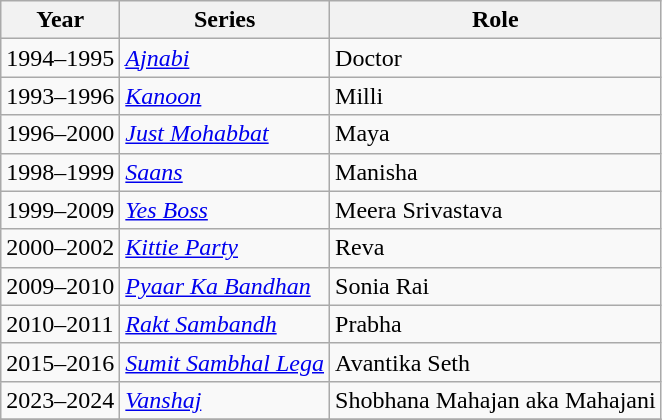<table class= "wikitable sortable">
<tr>
<th>Year</th>
<th>Series</th>
<th>Role</th>
</tr>
<tr>
<td>1994–1995</td>
<td><em><a href='#'>Ajnabi</a></em></td>
<td>Doctor</td>
</tr>
<tr>
<td>1993–1996</td>
<td><em><a href='#'>Kanoon</a></em></td>
<td>Milli</td>
</tr>
<tr>
<td>1996–2000</td>
<td><em><a href='#'>Just Mohabbat</a></em></td>
<td>Maya</td>
</tr>
<tr>
<td>1998–1999</td>
<td><em><a href='#'>Saans</a></em></td>
<td>Manisha</td>
</tr>
<tr>
<td>1999–2009</td>
<td><em><a href='#'>Yes Boss</a></em></td>
<td>Meera Srivastava</td>
</tr>
<tr>
<td>2000–2002</td>
<td><em><a href='#'>Kittie Party</a></em></td>
<td>Reva</td>
</tr>
<tr>
<td>2009–2010</td>
<td><em><a href='#'>Pyaar Ka Bandhan</a></em></td>
<td>Sonia Rai</td>
</tr>
<tr>
<td>2010–2011</td>
<td><em><a href='#'>Rakt Sambandh</a></em></td>
<td>Prabha</td>
</tr>
<tr>
<td>2015–2016</td>
<td><em><a href='#'>Sumit Sambhal Lega</a></em></td>
<td>Avantika Seth</td>
</tr>
<tr>
<td>2023–2024</td>
<td><em><a href='#'>Vanshaj</a></em></td>
<td>Shobhana Mahajan aka Mahajani</td>
</tr>
<tr>
</tr>
</table>
